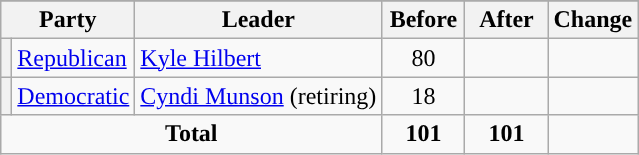<table class="wikitable" style="text-align:center;">
<tr>
</tr>
<tr>
<th colspan="2">Party</th>
<th>Leader</th>
<th style="width:3em">Before</th>
<th style="width:3em">After</th>
<th style="width:3em">Change</th>
</tr>
<tr>
<th style="background-color:"></th>
<td style="text-align:left;"><a href='#'>Republican</a></td>
<td style="text-align:left;"><a href='#'>Kyle Hilbert</a></td>
<td>80</td>
<td></td>
<td></td>
</tr>
<tr>
<th style="background-color:"></th>
<td style="text-align:left;"><a href='#'>Democratic</a></td>
<td style="text-align:left;"><a href='#'>Cyndi Munson</a> (retiring)</td>
<td>18</td>
<td></td>
<td></td>
</tr>
<tr>
<td colspan="3"><strong>Total</strong></td>
<td><strong>101</strong></td>
<td><strong>101</strong></td>
<td></td>
</tr>
</table>
